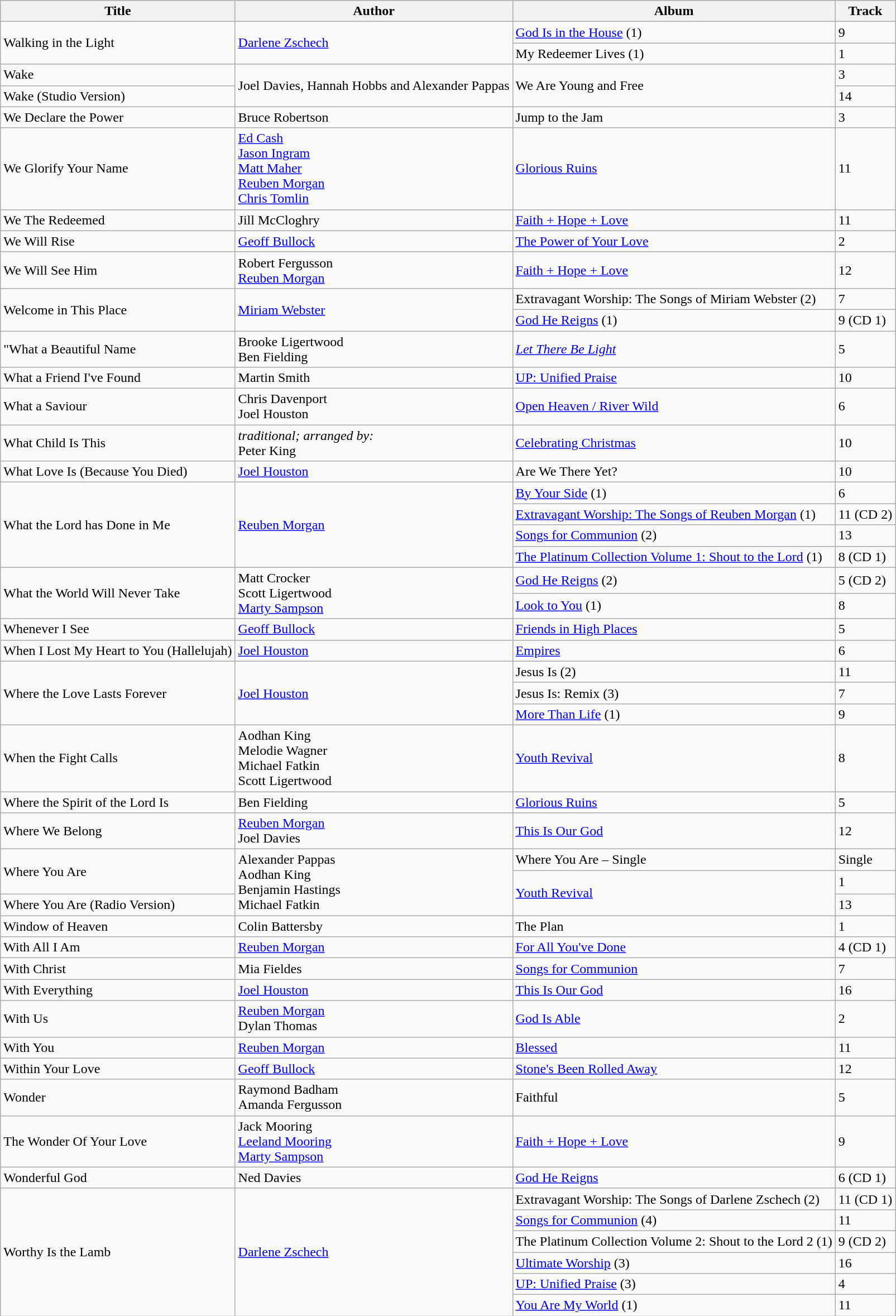<table class="wikitable">
<tr>
<th>Title</th>
<th>Author</th>
<th>Album</th>
<th>Track</th>
</tr>
<tr>
<td rowspan="2">Walking in the Light</td>
<td rowspan="2"><a href='#'>Darlene Zschech</a></td>
<td><a href='#'>God Is in the House</a> (1)</td>
<td>9</td>
</tr>
<tr>
<td>My Redeemer Lives (1)</td>
<td>1</td>
</tr>
<tr>
<td>Wake</td>
<td rowspan="2">Joel Davies, Hannah Hobbs and Alexander Pappas</td>
<td rowspan="2">We Are Young and Free</td>
<td>3</td>
</tr>
<tr>
<td>Wake (Studio Version)</td>
<td>14</td>
</tr>
<tr>
<td>We Declare the Power</td>
<td>Bruce Robertson</td>
<td>Jump to the Jam</td>
<td>3</td>
</tr>
<tr>
<td>We Glorify Your Name</td>
<td><a href='#'>Ed Cash</a> <br> <a href='#'>Jason Ingram</a> <br> <a href='#'>Matt Maher</a> <br> <a href='#'>Reuben Morgan</a> <br> <a href='#'>Chris Tomlin</a></td>
<td><a href='#'>Glorious Ruins</a></td>
<td>11</td>
</tr>
<tr>
<td>We The Redeemed</td>
<td>Jill McCloghry</td>
<td><a href='#'>Faith + Hope + Love</a></td>
<td>11</td>
</tr>
<tr>
<td>We Will Rise</td>
<td><a href='#'>Geoff Bullock</a></td>
<td><a href='#'>The Power of Your Love</a></td>
<td>2</td>
</tr>
<tr>
<td>We Will See Him</td>
<td>Robert Fergusson <br> <a href='#'>Reuben Morgan</a></td>
<td><a href='#'>Faith + Hope + Love</a></td>
<td>12</td>
</tr>
<tr>
<td rowspan="2">Welcome in This Place</td>
<td rowspan="2"><a href='#'>Miriam Webster</a></td>
<td>Extravagant Worship: The Songs of Miriam Webster (2)</td>
<td>7</td>
</tr>
<tr>
<td><a href='#'>God He Reigns</a> (1)</td>
<td>9 (CD 1)</td>
</tr>
<tr>
<td>"What a Beautiful Name</td>
<td>Brooke Ligertwood <br> Ben Fielding</td>
<td><em><a href='#'>Let There Be Light</a></em></td>
<td>5</td>
</tr>
<tr>
<td>What a Friend I've Found</td>
<td>Martin Smith</td>
<td><a href='#'>UP: Unified Praise</a></td>
<td>10</td>
</tr>
<tr>
<td>What a Saviour</td>
<td>Chris Davenport <br> Joel Houston</td>
<td><a href='#'>Open Heaven / River Wild</a></td>
<td>6</td>
</tr>
<tr>
<td>What Child Is This</td>
<td><em>traditional; arranged by:</em> <br> Peter King</td>
<td><a href='#'>Celebrating Christmas</a></td>
<td>10</td>
</tr>
<tr>
<td>What Love Is (Because You Died)</td>
<td><a href='#'>Joel Houston</a></td>
<td>Are We There Yet?</td>
<td>10</td>
</tr>
<tr>
<td rowspan="4">What the Lord has Done in Me</td>
<td rowspan="4"><a href='#'>Reuben Morgan</a></td>
<td><a href='#'>By Your Side</a> (1)</td>
<td>6</td>
</tr>
<tr>
<td><a href='#'>Extravagant Worship: The Songs of Reuben Morgan</a> (1)</td>
<td>11 (CD 2)</td>
</tr>
<tr>
<td><a href='#'>Songs for Communion</a> (2)</td>
<td>13</td>
</tr>
<tr>
<td><a href='#'>The Platinum Collection Volume 1: Shout to the Lord</a> (1)</td>
<td>8 (CD 1)</td>
</tr>
<tr>
<td rowspan="2">What the World Will Never Take</td>
<td rowspan="2">Matt Crocker <br> Scott Ligertwood <br> <a href='#'>Marty Sampson</a></td>
<td><a href='#'>God He Reigns</a> (2)</td>
<td>5 (CD 2)</td>
</tr>
<tr>
<td><a href='#'>Look to You</a> (1)</td>
<td>8</td>
</tr>
<tr>
<td>Whenever I See</td>
<td><a href='#'>Geoff Bullock</a></td>
<td><a href='#'>Friends in High Places</a></td>
<td>5</td>
</tr>
<tr>
<td>When I Lost My Heart to You (Hallelujah)</td>
<td><a href='#'>Joel Houston</a></td>
<td><a href='#'>Empires</a></td>
<td>6</td>
</tr>
<tr>
<td rowspan="3">Where the Love Lasts Forever</td>
<td rowspan="3"><a href='#'>Joel Houston</a></td>
<td>Jesus Is (2)</td>
<td>11</td>
</tr>
<tr>
<td>Jesus Is: Remix (3)</td>
<td>7</td>
</tr>
<tr>
<td><a href='#'>More Than Life</a> (1)</td>
<td>9</td>
</tr>
<tr>
<td>When the Fight Calls</td>
<td>Aodhan King <br> Melodie Wagner <br> Michael Fatkin <br> Scott Ligertwood</td>
<td><a href='#'>Youth Revival</a></td>
<td>8</td>
</tr>
<tr>
<td>Where the Spirit of the Lord Is</td>
<td>Ben Fielding</td>
<td><a href='#'>Glorious Ruins</a></td>
<td>5</td>
</tr>
<tr>
<td>Where We Belong</td>
<td><a href='#'>Reuben Morgan</a> <br> Joel Davies</td>
<td><a href='#'>This Is Our God</a></td>
<td>12</td>
</tr>
<tr>
<td rowspan="2">Where You Are</td>
<td rowspan="3">Alexander Pappas <br> Aodhan King <br> Benjamin Hastings <br> Michael Fatkin</td>
<td>Where You Are – Single</td>
<td>Single</td>
</tr>
<tr>
<td rowspan="2"><a href='#'>Youth Revival</a></td>
<td>1</td>
</tr>
<tr>
<td>Where You Are (Radio Version)</td>
<td>13</td>
</tr>
<tr>
<td>Window of Heaven</td>
<td>Colin Battersby</td>
<td>The Plan</td>
<td>1</td>
</tr>
<tr>
<td>With All I Am</td>
<td><a href='#'>Reuben Morgan</a></td>
<td><a href='#'>For All You've Done</a></td>
<td>4 (CD 1)</td>
</tr>
<tr>
<td>With Christ</td>
<td>Mia Fieldes</td>
<td><a href='#'>Songs for Communion</a></td>
<td>7</td>
</tr>
<tr>
<td>With Everything</td>
<td><a href='#'>Joel Houston</a></td>
<td><a href='#'>This Is Our God</a></td>
<td>16</td>
</tr>
<tr>
<td>With Us</td>
<td><a href='#'>Reuben Morgan</a> <br> Dylan Thomas</td>
<td><a href='#'>God Is Able</a></td>
<td>2</td>
</tr>
<tr>
<td>With You</td>
<td><a href='#'>Reuben Morgan</a></td>
<td><a href='#'>Blessed</a></td>
<td>11</td>
</tr>
<tr>
<td>Within Your Love</td>
<td><a href='#'>Geoff Bullock</a></td>
<td><a href='#'>Stone's Been Rolled Away</a></td>
<td>12</td>
</tr>
<tr>
<td>Wonder</td>
<td>Raymond Badham <br> Amanda Fergusson</td>
<td>Faithful</td>
<td>5</td>
</tr>
<tr>
<td>The Wonder Of Your Love</td>
<td>Jack Mooring <br> <a href='#'>Leeland Mooring</a> <br> <a href='#'>Marty Sampson</a></td>
<td><a href='#'>Faith + Hope + Love</a></td>
<td>9</td>
</tr>
<tr>
<td>Wonderful God</td>
<td>Ned Davies</td>
<td><a href='#'>God He Reigns</a></td>
<td>6 (CD 1)</td>
</tr>
<tr>
<td rowspan="6">Worthy Is the Lamb</td>
<td rowspan="6"><a href='#'>Darlene Zschech</a></td>
<td>Extravagant Worship: The Songs of Darlene Zschech (2)</td>
<td>11 (CD 1)</td>
</tr>
<tr>
<td><a href='#'>Songs for Communion</a> (4)</td>
<td>11</td>
</tr>
<tr>
<td>The Platinum Collection Volume 2: Shout to the Lord 2 (1)</td>
<td>9 (CD 2)</td>
</tr>
<tr>
<td><a href='#'>Ultimate Worship</a> (3)</td>
<td>16</td>
</tr>
<tr>
<td><a href='#'>UP: Unified Praise</a> (3)</td>
<td>4</td>
</tr>
<tr>
<td><a href='#'>You Are My World</a> (1)</td>
<td>11</td>
</tr>
</table>
